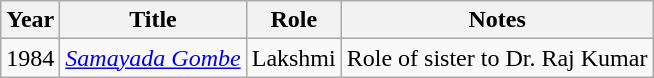<table class="wikitable sortable">
<tr>
<th>Year</th>
<th>Title</th>
<th>Role</th>
<th>Notes</th>
</tr>
<tr>
<td>1984</td>
<td><em><a href='#'>Samayada Gombe</a></em></td>
<td>Lakshmi</td>
<td>Role of sister to Dr. Raj Kumar</td>
</tr>
</table>
